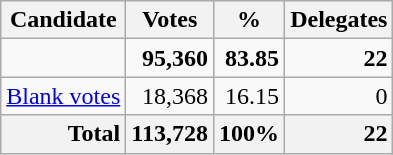<table class="wikitable sortable" style="text-align:right;">
<tr>
<th>Candidate</th>
<th>Votes</th>
<th>%</th>
<th>Delegates</th>
</tr>
<tr>
<td><strong></strong></td>
<td><strong>95,360</strong></td>
<td><strong>83.85</strong></td>
<td><strong>22</strong></td>
</tr>
<tr>
<td><a href='#'>Blank votes</a></td>
<td>18,368</td>
<td>16.15</td>
<td>0</td>
</tr>
<tr style="background-color:#F6F6F6">
<th style="text-align:right;">Total</th>
<th style="text-align:right;">113,728</th>
<th style="text-align:right;">100%</th>
<th style="text-align:right;">22</th>
</tr>
</table>
